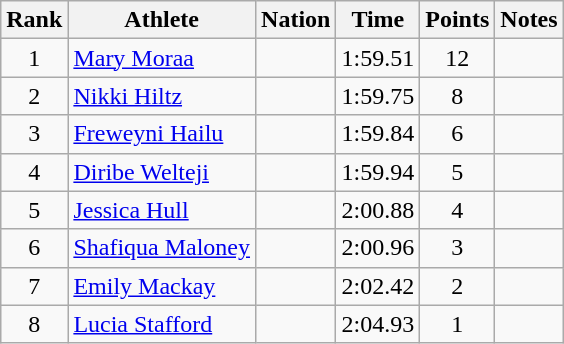<table class="wikitable mw-datatable sortable" style="text-align:center;">
<tr>
<th scope="col" style="width: 10px;">Rank</th>
<th scope="col">Athlete</th>
<th scope="col">Nation</th>
<th scope="col">Time</th>
<th scope="col">Points</th>
<th scope="col">Notes</th>
</tr>
<tr>
<td>1</td>
<td align="left"><a href='#'>Mary Moraa</a> </td>
<td align="left"></td>
<td>1:59.51</td>
<td>12</td>
<td></td>
</tr>
<tr>
<td>2</td>
<td align="left"><a href='#'>Nikki Hiltz</a> </td>
<td align="left"></td>
<td>1:59.75</td>
<td>8</td>
<td></td>
</tr>
<tr>
<td>3</td>
<td align="left"><a href='#'>Freweyni Hailu</a> </td>
<td align="left"></td>
<td>1:59.84</td>
<td>6</td>
<td></td>
</tr>
<tr>
<td>4</td>
<td align="left"><a href='#'>Diribe Welteji</a> </td>
<td align="left"></td>
<td>1:59.94</td>
<td>5</td>
<td></td>
</tr>
<tr>
<td>5</td>
<td align="left"><a href='#'>Jessica Hull</a> </td>
<td align="left"></td>
<td>2:00.88</td>
<td>4</td>
<td></td>
</tr>
<tr>
<td>6</td>
<td align="left"><a href='#'>Shafiqua Maloney</a> </td>
<td align="left"></td>
<td>2:00.96</td>
<td>3</td>
<td></td>
</tr>
<tr>
<td>7</td>
<td align="left"><a href='#'>Emily Mackay</a> </td>
<td align="left"></td>
<td>2:02.42</td>
<td>2</td>
<td></td>
</tr>
<tr>
<td>8</td>
<td align="left"><a href='#'>Lucia Stafford</a> </td>
<td align="left"></td>
<td>2:04.93</td>
<td>1</td>
<td></td>
</tr>
</table>
